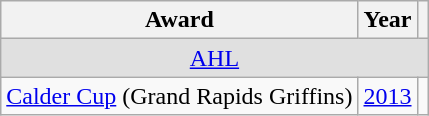<table class="wikitable">
<tr>
<th>Award</th>
<th>Year</th>
<th></th>
</tr>
<tr ALIGN="center" bgcolor="#e0e0e0">
<td colspan="3"><a href='#'>AHL</a></td>
</tr>
<tr>
<td><a href='#'>Calder Cup</a> (Grand Rapids Griffins)</td>
<td><a href='#'>2013</a></td>
<td></td>
</tr>
</table>
